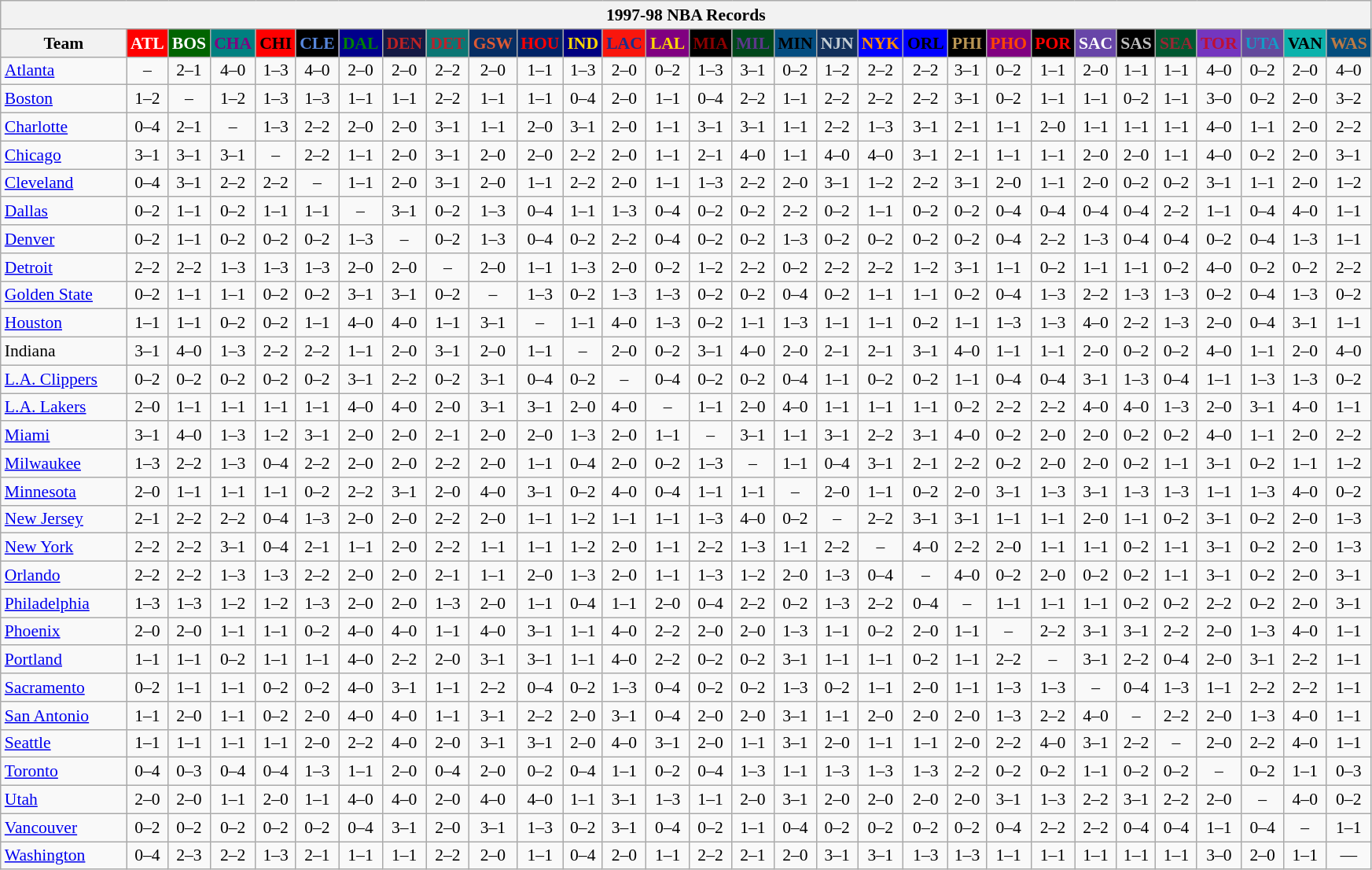<table class="wikitable" style="font-size:90%; text-align:center;">
<tr>
<th colspan=30>1997-98 NBA Records</th>
</tr>
<tr>
<th width=100>Team</th>
<th style="background:#FF0000;color:#FFFFFF;width=35">ATL</th>
<th style="background:#006400;color:#FFFFFF;width=35">BOS</th>
<th style="background:#008080;color:#800080;width=35">CHA</th>
<th style="background:#FF0000;color:#000000;width=35">CHI</th>
<th style="background:#000000;color:#5787DC;width=35">CLE</th>
<th style="background:#00008B;color:#008000;width=35">DAL</th>
<th style="background:#141A44;color:#BC2224;width=35">DEN</th>
<th style="background:#0C7674;color:#BB222C;width=35">DET</th>
<th style="background:#072E63;color:#DC5A34;width=35">GSW</th>
<th style="background:#002366;color:#FF0000;width=35">HOU</th>
<th style="background:#000080;color:#FFD700;width=35">IND</th>
<th style="background:#F9160D;color:#1A2E8B;width=35">LAC</th>
<th style="background:#800080;color:#FFD700;width=35">LAL</th>
<th style="background:#000000;color:#8B0000;width=35">MIA</th>
<th style="background:#00471B;color:#5C378A;width=35">MIL</th>
<th style="background:#044D80;color:#000000;width=35">MIN</th>
<th style="background:#12305B;color:#C4CED4;width=35">NJN</th>
<th style="background:#0000FF;color:#FF8C00;width=35">NYK</th>
<th style="background:#0000FF;color:#000000;width=35">ORL</th>
<th style="background:#000000;color:#BB9754;width=35">PHI</th>
<th style="background:#800080;color:#FF4500;width=35">PHO</th>
<th style="background:#000000;color:#FF0000;width=35">POR</th>
<th style="background:#6846A8;color:#FFFFFF;width=35">SAC</th>
<th style="background:#000000;color:#C0C0C0;width=35">SAS</th>
<th style="background:#005831;color:#992634;width=35">SEA</th>
<th style="background:#7436BF;color:#BE0F34;width=35">TOR</th>
<th style="background:#644A9C;color:#149BC7;width=35">UTA</th>
<th style="background:#0CB2AC;color:#000000;width=35">VAN</th>
<th style="background:#044D7D;color:#BC7A44;width=35">WAS</th>
</tr>
<tr>
<td style="text-align:left;"><a href='#'>Atlanta</a></td>
<td>–</td>
<td>2–1</td>
<td>4–0</td>
<td>1–3</td>
<td>4–0</td>
<td>2–0</td>
<td>2–0</td>
<td>2–2</td>
<td>2–0</td>
<td>1–1</td>
<td>1–3</td>
<td>2–0</td>
<td>0–2</td>
<td>1–3</td>
<td>3–1</td>
<td>0–2</td>
<td>1–2</td>
<td>2–2</td>
<td>2–2</td>
<td>3–1</td>
<td>0–2</td>
<td>1–1</td>
<td>2–0</td>
<td>1–1</td>
<td>1–1</td>
<td>4–0</td>
<td>0–2</td>
<td>2–0</td>
<td>4–0</td>
</tr>
<tr>
<td style="text-align:left;"><a href='#'>Boston</a></td>
<td>1–2</td>
<td>–</td>
<td>1–2</td>
<td>1–3</td>
<td>1–3</td>
<td>1–1</td>
<td>1–1</td>
<td>2–2</td>
<td>1–1</td>
<td>1–1</td>
<td>0–4</td>
<td>2–0</td>
<td>1–1</td>
<td>0–4</td>
<td>2–2</td>
<td>1–1</td>
<td>2–2</td>
<td>2–2</td>
<td>2–2</td>
<td>3–1</td>
<td>0–2</td>
<td>1–1</td>
<td>1–1</td>
<td>0–2</td>
<td>1–1</td>
<td>3–0</td>
<td>0–2</td>
<td>2–0</td>
<td>3–2</td>
</tr>
<tr>
<td style="text-align:left;"><a href='#'>Charlotte</a></td>
<td>0–4</td>
<td>2–1</td>
<td>–</td>
<td>1–3</td>
<td>2–2</td>
<td>2–0</td>
<td>2–0</td>
<td>3–1</td>
<td>1–1</td>
<td>2–0</td>
<td>3–1</td>
<td>2–0</td>
<td>1–1</td>
<td>3–1</td>
<td>3–1</td>
<td>1–1</td>
<td>2–2</td>
<td>1–3</td>
<td>3–1</td>
<td>2–1</td>
<td>1–1</td>
<td>2–0</td>
<td>1–1</td>
<td>1–1</td>
<td>1–1</td>
<td>4–0</td>
<td>1–1</td>
<td>2–0</td>
<td>2–2</td>
</tr>
<tr>
<td style="text-align:left;"><a href='#'>Chicago</a></td>
<td>3–1</td>
<td>3–1</td>
<td>3–1</td>
<td>–</td>
<td>2–2</td>
<td>1–1</td>
<td>2–0</td>
<td>3–1</td>
<td>2–0</td>
<td>2–0</td>
<td>2–2</td>
<td>2–0</td>
<td>1–1</td>
<td>2–1</td>
<td>4–0</td>
<td>1–1</td>
<td>4–0</td>
<td>4–0</td>
<td>3–1</td>
<td>2–1</td>
<td>1–1</td>
<td>1–1</td>
<td>2–0</td>
<td>2–0</td>
<td>1–1</td>
<td>4–0</td>
<td>0–2</td>
<td>2–0</td>
<td>3–1</td>
</tr>
<tr>
<td style="text-align:left;"><a href='#'>Cleveland</a></td>
<td>0–4</td>
<td>3–1</td>
<td>2–2</td>
<td>2–2</td>
<td>–</td>
<td>1–1</td>
<td>2–0</td>
<td>3–1</td>
<td>2–0</td>
<td>1–1</td>
<td>2–2</td>
<td>2–0</td>
<td>1–1</td>
<td>1–3</td>
<td>2–2</td>
<td>2–0</td>
<td>3–1</td>
<td>1–2</td>
<td>2–2</td>
<td>3–1</td>
<td>2–0</td>
<td>1–1</td>
<td>2–0</td>
<td>0–2</td>
<td>0–2</td>
<td>3–1</td>
<td>1–1</td>
<td>2–0</td>
<td>1–2</td>
</tr>
<tr>
<td style="text-align:left;"><a href='#'>Dallas</a></td>
<td>0–2</td>
<td>1–1</td>
<td>0–2</td>
<td>1–1</td>
<td>1–1</td>
<td>–</td>
<td>3–1</td>
<td>0–2</td>
<td>1–3</td>
<td>0–4</td>
<td>1–1</td>
<td>1–3</td>
<td>0–4</td>
<td>0–2</td>
<td>0–2</td>
<td>2–2</td>
<td>0–2</td>
<td>1–1</td>
<td>0–2</td>
<td>0–2</td>
<td>0–4</td>
<td>0–4</td>
<td>0–4</td>
<td>0–4</td>
<td>2–2</td>
<td>1–1</td>
<td>0–4</td>
<td>4–0</td>
<td>1–1</td>
</tr>
<tr>
<td style="text-align:left;"><a href='#'>Denver</a></td>
<td>0–2</td>
<td>1–1</td>
<td>0–2</td>
<td>0–2</td>
<td>0–2</td>
<td>1–3</td>
<td>–</td>
<td>0–2</td>
<td>1–3</td>
<td>0–4</td>
<td>0–2</td>
<td>2–2</td>
<td>0–4</td>
<td>0–2</td>
<td>0–2</td>
<td>1–3</td>
<td>0–2</td>
<td>0–2</td>
<td>0–2</td>
<td>0–2</td>
<td>0–4</td>
<td>2–2</td>
<td>1–3</td>
<td>0–4</td>
<td>0–4</td>
<td>0–2</td>
<td>0–4</td>
<td>1–3</td>
<td>1–1</td>
</tr>
<tr>
<td style="text-align:left;"><a href='#'>Detroit</a></td>
<td>2–2</td>
<td>2–2</td>
<td>1–3</td>
<td>1–3</td>
<td>1–3</td>
<td>2–0</td>
<td>2–0</td>
<td>–</td>
<td>2–0</td>
<td>1–1</td>
<td>1–3</td>
<td>2–0</td>
<td>0–2</td>
<td>1–2</td>
<td>2–2</td>
<td>0–2</td>
<td>2–2</td>
<td>2–2</td>
<td>1–2</td>
<td>3–1</td>
<td>1–1</td>
<td>0–2</td>
<td>1–1</td>
<td>1–1</td>
<td>0–2</td>
<td>4–0</td>
<td>0–2</td>
<td>0–2</td>
<td>2–2</td>
</tr>
<tr>
<td style="text-align:left;"><a href='#'>Golden State</a></td>
<td>0–2</td>
<td>1–1</td>
<td>1–1</td>
<td>0–2</td>
<td>0–2</td>
<td>3–1</td>
<td>3–1</td>
<td>0–2</td>
<td>–</td>
<td>1–3</td>
<td>0–2</td>
<td>1–3</td>
<td>1–3</td>
<td>0–2</td>
<td>0–2</td>
<td>0–4</td>
<td>0–2</td>
<td>1–1</td>
<td>1–1</td>
<td>0–2</td>
<td>0–4</td>
<td>1–3</td>
<td>2–2</td>
<td>1–3</td>
<td>1–3</td>
<td>0–2</td>
<td>0–4</td>
<td>1–3</td>
<td>0–2</td>
</tr>
<tr>
<td style="text-align:left;"><a href='#'>Houston</a></td>
<td>1–1</td>
<td>1–1</td>
<td>0–2</td>
<td>0–2</td>
<td>1–1</td>
<td>4–0</td>
<td>4–0</td>
<td>1–1</td>
<td>3–1</td>
<td>–</td>
<td>1–1</td>
<td>4–0</td>
<td>1–3</td>
<td>0–2</td>
<td>1–1</td>
<td>1–3</td>
<td>1–1</td>
<td>1–1</td>
<td>0–2</td>
<td>1–1</td>
<td>1–3</td>
<td>1–3</td>
<td>4–0</td>
<td>2–2</td>
<td>1–3</td>
<td>2–0</td>
<td>0–4</td>
<td>3–1</td>
<td>1–1</td>
</tr>
<tr>
<td style="text-align:left;">Indiana</td>
<td>3–1</td>
<td>4–0</td>
<td>1–3</td>
<td>2–2</td>
<td>2–2</td>
<td>1–1</td>
<td>2–0</td>
<td>3–1</td>
<td>2–0</td>
<td>1–1</td>
<td>–</td>
<td>2–0</td>
<td>0–2</td>
<td>3–1</td>
<td>4–0</td>
<td>2–0</td>
<td>2–1</td>
<td>2–1</td>
<td>3–1</td>
<td>4–0</td>
<td>1–1</td>
<td>1–1</td>
<td>2–0</td>
<td>0–2</td>
<td>0–2</td>
<td>4–0</td>
<td>1–1</td>
<td>2–0</td>
<td>4–0</td>
</tr>
<tr>
<td style="text-align:left;"><a href='#'>L.A. Clippers</a></td>
<td>0–2</td>
<td>0–2</td>
<td>0–2</td>
<td>0–2</td>
<td>0–2</td>
<td>3–1</td>
<td>2–2</td>
<td>0–2</td>
<td>3–1</td>
<td>0–4</td>
<td>0–2</td>
<td>–</td>
<td>0–4</td>
<td>0–2</td>
<td>0–2</td>
<td>0–4</td>
<td>1–1</td>
<td>0–2</td>
<td>0–2</td>
<td>1–1</td>
<td>0–4</td>
<td>0–4</td>
<td>3–1</td>
<td>1–3</td>
<td>0–4</td>
<td>1–1</td>
<td>1–3</td>
<td>1–3</td>
<td>0–2</td>
</tr>
<tr>
<td style="text-align:left;"><a href='#'>L.A. Lakers</a></td>
<td>2–0</td>
<td>1–1</td>
<td>1–1</td>
<td>1–1</td>
<td>1–1</td>
<td>4–0</td>
<td>4–0</td>
<td>2–0</td>
<td>3–1</td>
<td>3–1</td>
<td>2–0</td>
<td>4–0</td>
<td>–</td>
<td>1–1</td>
<td>2–0</td>
<td>4–0</td>
<td>1–1</td>
<td>1–1</td>
<td>1–1</td>
<td>0–2</td>
<td>2–2</td>
<td>2–2</td>
<td>4–0</td>
<td>4–0</td>
<td>1–3</td>
<td>2–0</td>
<td>3–1</td>
<td>4–0</td>
<td>1–1</td>
</tr>
<tr>
<td style="text-align:left;"><a href='#'>Miami</a></td>
<td>3–1</td>
<td>4–0</td>
<td>1–3</td>
<td>1–2</td>
<td>3–1</td>
<td>2–0</td>
<td>2–0</td>
<td>2–1</td>
<td>2–0</td>
<td>2–0</td>
<td>1–3</td>
<td>2–0</td>
<td>1–1</td>
<td>–</td>
<td>3–1</td>
<td>1–1</td>
<td>3–1</td>
<td>2–2</td>
<td>3–1</td>
<td>4–0</td>
<td>0–2</td>
<td>2–0</td>
<td>2–0</td>
<td>0–2</td>
<td>0–2</td>
<td>4–0</td>
<td>1–1</td>
<td>2–0</td>
<td>2–2</td>
</tr>
<tr>
<td style="text-align:left;"><a href='#'>Milwaukee</a></td>
<td>1–3</td>
<td>2–2</td>
<td>1–3</td>
<td>0–4</td>
<td>2–2</td>
<td>2–0</td>
<td>2–0</td>
<td>2–2</td>
<td>2–0</td>
<td>1–1</td>
<td>0–4</td>
<td>2–0</td>
<td>0–2</td>
<td>1–3</td>
<td>–</td>
<td>1–1</td>
<td>0–4</td>
<td>3–1</td>
<td>2–1</td>
<td>2–2</td>
<td>0–2</td>
<td>2–0</td>
<td>2–0</td>
<td>0–2</td>
<td>1–1</td>
<td>3–1</td>
<td>0–2</td>
<td>1–1</td>
<td>1–2</td>
</tr>
<tr>
<td style="text-align:left;"><a href='#'>Minnesota</a></td>
<td>2–0</td>
<td>1–1</td>
<td>1–1</td>
<td>1–1</td>
<td>0–2</td>
<td>2–2</td>
<td>3–1</td>
<td>2–0</td>
<td>4–0</td>
<td>3–1</td>
<td>0–2</td>
<td>4–0</td>
<td>0–4</td>
<td>1–1</td>
<td>1–1</td>
<td>–</td>
<td>2–0</td>
<td>1–1</td>
<td>0–2</td>
<td>2–0</td>
<td>3–1</td>
<td>1–3</td>
<td>3–1</td>
<td>1–3</td>
<td>1–3</td>
<td>1–1</td>
<td>1–3</td>
<td>4–0</td>
<td>0–2</td>
</tr>
<tr>
<td style="text-align:left;"><a href='#'>New Jersey</a></td>
<td>2–1</td>
<td>2–2</td>
<td>2–2</td>
<td>0–4</td>
<td>1–3</td>
<td>2–0</td>
<td>2–0</td>
<td>2–2</td>
<td>2–0</td>
<td>1–1</td>
<td>1–2</td>
<td>1–1</td>
<td>1–1</td>
<td>1–3</td>
<td>4–0</td>
<td>0–2</td>
<td>–</td>
<td>2–2</td>
<td>3–1</td>
<td>3–1</td>
<td>1–1</td>
<td>1–1</td>
<td>2–0</td>
<td>1–1</td>
<td>0–2</td>
<td>3–1</td>
<td>0–2</td>
<td>2–0</td>
<td>1–3</td>
</tr>
<tr>
<td style="text-align:left;"><a href='#'>New York</a></td>
<td>2–2</td>
<td>2–2</td>
<td>3–1</td>
<td>0–4</td>
<td>2–1</td>
<td>1–1</td>
<td>2–0</td>
<td>2–2</td>
<td>1–1</td>
<td>1–1</td>
<td>1–2</td>
<td>2–0</td>
<td>1–1</td>
<td>2–2</td>
<td>1–3</td>
<td>1–1</td>
<td>2–2</td>
<td>–</td>
<td>4–0</td>
<td>2–2</td>
<td>2–0</td>
<td>1–1</td>
<td>1–1</td>
<td>0–2</td>
<td>1–1</td>
<td>3–1</td>
<td>0–2</td>
<td>2–0</td>
<td>1–3</td>
</tr>
<tr>
<td style="text-align:left;"><a href='#'>Orlando</a></td>
<td>2–2</td>
<td>2–2</td>
<td>1–3</td>
<td>1–3</td>
<td>2–2</td>
<td>2–0</td>
<td>2–0</td>
<td>2–1</td>
<td>1–1</td>
<td>2–0</td>
<td>1–3</td>
<td>2–0</td>
<td>1–1</td>
<td>1–3</td>
<td>1–2</td>
<td>2–0</td>
<td>1–3</td>
<td>0–4</td>
<td>–</td>
<td>4–0</td>
<td>0–2</td>
<td>2–0</td>
<td>0–2</td>
<td>0–2</td>
<td>1–1</td>
<td>3–1</td>
<td>0–2</td>
<td>2–0</td>
<td>3–1</td>
</tr>
<tr>
<td style="text-align:left;"><a href='#'>Philadelphia</a></td>
<td>1–3</td>
<td>1–3</td>
<td>1–2</td>
<td>1–2</td>
<td>1–3</td>
<td>2–0</td>
<td>2–0</td>
<td>1–3</td>
<td>2–0</td>
<td>1–1</td>
<td>0–4</td>
<td>1–1</td>
<td>2–0</td>
<td>0–4</td>
<td>2–2</td>
<td>0–2</td>
<td>1–3</td>
<td>2–2</td>
<td>0–4</td>
<td>–</td>
<td>1–1</td>
<td>1–1</td>
<td>1–1</td>
<td>0–2</td>
<td>0–2</td>
<td>2–2</td>
<td>0–2</td>
<td>2–0</td>
<td>3–1</td>
</tr>
<tr>
<td style="text-align:left;"><a href='#'>Phoenix</a></td>
<td>2–0</td>
<td>2–0</td>
<td>1–1</td>
<td>1–1</td>
<td>0–2</td>
<td>4–0</td>
<td>4–0</td>
<td>1–1</td>
<td>4–0</td>
<td>3–1</td>
<td>1–1</td>
<td>4–0</td>
<td>2–2</td>
<td>2–0</td>
<td>2–0</td>
<td>1–3</td>
<td>1–1</td>
<td>0–2</td>
<td>2–0</td>
<td>1–1</td>
<td>–</td>
<td>2–2</td>
<td>3–1</td>
<td>3–1</td>
<td>2–2</td>
<td>2–0</td>
<td>1–3</td>
<td>4–0</td>
<td>1–1</td>
</tr>
<tr>
<td style="text-align:left;"><a href='#'>Portland</a></td>
<td>1–1</td>
<td>1–1</td>
<td>0–2</td>
<td>1–1</td>
<td>1–1</td>
<td>4–0</td>
<td>2–2</td>
<td>2–0</td>
<td>3–1</td>
<td>3–1</td>
<td>1–1</td>
<td>4–0</td>
<td>2–2</td>
<td>0–2</td>
<td>0–2</td>
<td>3–1</td>
<td>1–1</td>
<td>1–1</td>
<td>0–2</td>
<td>1–1</td>
<td>2–2</td>
<td>–</td>
<td>3–1</td>
<td>2–2</td>
<td>0–4</td>
<td>2–0</td>
<td>3–1</td>
<td>2–2</td>
<td>1–1</td>
</tr>
<tr>
<td style="text-align:left;"><a href='#'>Sacramento</a></td>
<td>0–2</td>
<td>1–1</td>
<td>1–1</td>
<td>0–2</td>
<td>0–2</td>
<td>4–0</td>
<td>3–1</td>
<td>1–1</td>
<td>2–2</td>
<td>0–4</td>
<td>0–2</td>
<td>1–3</td>
<td>0–4</td>
<td>0–2</td>
<td>0–2</td>
<td>1–3</td>
<td>0–2</td>
<td>1–1</td>
<td>2–0</td>
<td>1–1</td>
<td>1–3</td>
<td>1–3</td>
<td>–</td>
<td>0–4</td>
<td>1–3</td>
<td>1–1</td>
<td>2–2</td>
<td>2–2</td>
<td>1–1</td>
</tr>
<tr>
<td style="text-align:left;"><a href='#'>San Antonio</a></td>
<td>1–1</td>
<td>2–0</td>
<td>1–1</td>
<td>0–2</td>
<td>2–0</td>
<td>4–0</td>
<td>4–0</td>
<td>1–1</td>
<td>3–1</td>
<td>2–2</td>
<td>2–0</td>
<td>3–1</td>
<td>0–4</td>
<td>2–0</td>
<td>2–0</td>
<td>3–1</td>
<td>1–1</td>
<td>2–0</td>
<td>2–0</td>
<td>2–0</td>
<td>1–3</td>
<td>2–2</td>
<td>4–0</td>
<td>–</td>
<td>2–2</td>
<td>2–0</td>
<td>1–3</td>
<td>4–0</td>
<td>1–1</td>
</tr>
<tr>
<td style="text-align:left;"><a href='#'>Seattle</a></td>
<td>1–1</td>
<td>1–1</td>
<td>1–1</td>
<td>1–1</td>
<td>2–0</td>
<td>2–2</td>
<td>4–0</td>
<td>2–0</td>
<td>3–1</td>
<td>3–1</td>
<td>2–0</td>
<td>4–0</td>
<td>3–1</td>
<td>2–0</td>
<td>1–1</td>
<td>3–1</td>
<td>2–0</td>
<td>1–1</td>
<td>1–1</td>
<td>2–0</td>
<td>2–2</td>
<td>4–0</td>
<td>3–1</td>
<td>2–2</td>
<td>–</td>
<td>2–0</td>
<td>2–2</td>
<td>4–0</td>
<td>1–1</td>
</tr>
<tr>
<td style="text-align:left;"><a href='#'>Toronto</a></td>
<td>0–4</td>
<td>0–3</td>
<td>0–4</td>
<td>0–4</td>
<td>1–3</td>
<td>1–1</td>
<td>2–0</td>
<td>0–4</td>
<td>2–0</td>
<td>0–2</td>
<td>0–4</td>
<td>1–1</td>
<td>0–2</td>
<td>0–4</td>
<td>1–3</td>
<td>1–1</td>
<td>1–3</td>
<td>1–3</td>
<td>1–3</td>
<td>2–2</td>
<td>0–2</td>
<td>0–2</td>
<td>1–1</td>
<td>0–2</td>
<td>0–2</td>
<td>–</td>
<td>0–2</td>
<td>1–1</td>
<td>0–3</td>
</tr>
<tr>
<td style="text-align:left;"><a href='#'>Utah</a></td>
<td>2–0</td>
<td>2–0</td>
<td>1–1</td>
<td>2–0</td>
<td>1–1</td>
<td>4–0</td>
<td>4–0</td>
<td>2–0</td>
<td>4–0</td>
<td>4–0</td>
<td>1–1</td>
<td>3–1</td>
<td>1–3</td>
<td>1–1</td>
<td>2–0</td>
<td>3–1</td>
<td>2–0</td>
<td>2–0</td>
<td>2–0</td>
<td>2–0</td>
<td>3–1</td>
<td>1–3</td>
<td>2–2</td>
<td>3–1</td>
<td>2–2</td>
<td>2–0</td>
<td>–</td>
<td>4–0</td>
<td>0–2</td>
</tr>
<tr>
<td style="text-align:left;"><a href='#'>Vancouver</a></td>
<td>0–2</td>
<td>0–2</td>
<td>0–2</td>
<td>0–2</td>
<td>0–2</td>
<td>0–4</td>
<td>3–1</td>
<td>2–0</td>
<td>3–1</td>
<td>1–3</td>
<td>0–2</td>
<td>3–1</td>
<td>0–4</td>
<td>0–2</td>
<td>1–1</td>
<td>0–4</td>
<td>0–2</td>
<td>0–2</td>
<td>0–2</td>
<td>0–2</td>
<td>0–4</td>
<td>2–2</td>
<td>2–2</td>
<td>0–4</td>
<td>0–4</td>
<td>1–1</td>
<td>0–4</td>
<td>–</td>
<td>1–1</td>
</tr>
<tr>
<td style="text-align:left;"><a href='#'>Washington</a></td>
<td>0–4</td>
<td>2–3</td>
<td>2–2</td>
<td>1–3</td>
<td>2–1</td>
<td>1–1</td>
<td>1–1</td>
<td>2–2</td>
<td>2–0</td>
<td>1–1</td>
<td>0–4</td>
<td>2–0</td>
<td>1–1</td>
<td>2–2</td>
<td>2–1</td>
<td>2–0</td>
<td>3–1</td>
<td>3–1</td>
<td>1–3</td>
<td>1–3</td>
<td>1–1</td>
<td>1–1</td>
<td>1–1</td>
<td>1–1</td>
<td>1–1</td>
<td>3–0</td>
<td>2–0</td>
<td>1–1</td>
<td>—</td>
</tr>
</table>
